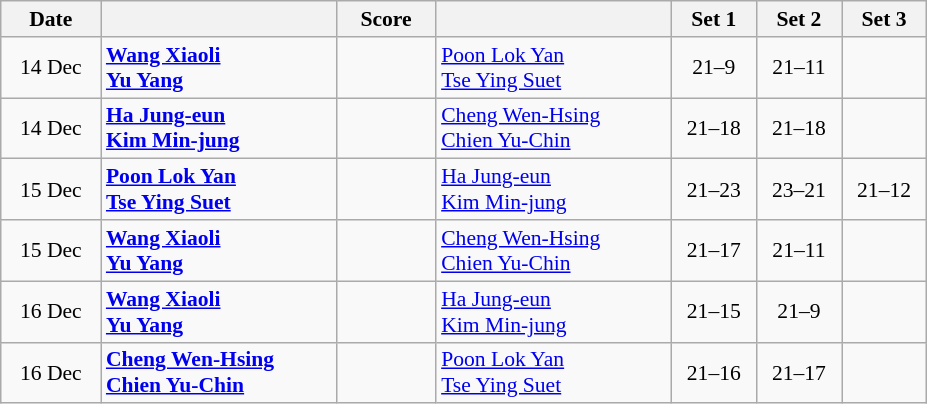<table class="wikitable" style="text-align: center; font-size:90% ">
<tr>
<th width="60">Date</th>
<th align="right" width="150"></th>
<th width="60">Score</th>
<th align="left" width="150"></th>
<th width="50">Set 1</th>
<th width="50">Set 2</th>
<th width="50">Set 3</th>
</tr>
<tr>
<td>14 Dec</td>
<td align=left><strong> <a href='#'>Wang Xiaoli</a><br> <a href='#'>Yu Yang</a></strong></td>
<td align=center></td>
<td align=left> <a href='#'>Poon Lok Yan</a><br> <a href='#'>Tse Ying Suet</a></td>
<td>21–9</td>
<td>21–11</td>
<td></td>
</tr>
<tr>
<td>14 Dec</td>
<td align=left><strong> <a href='#'>Ha Jung-eun</a><br> <a href='#'>Kim Min-jung</a></strong></td>
<td align=center></td>
<td align=left> <a href='#'>Cheng Wen-Hsing</a><br> <a href='#'>Chien Yu-Chin</a></td>
<td>21–18</td>
<td>21–18</td>
<td></td>
</tr>
<tr>
<td>15 Dec</td>
<td align=left><strong> <a href='#'>Poon Lok Yan</a><br> <a href='#'>Tse Ying Suet</a></strong></td>
<td align=center></td>
<td align=left> <a href='#'>Ha Jung-eun</a><br> <a href='#'>Kim Min-jung</a></td>
<td>21–23</td>
<td>23–21</td>
<td>21–12</td>
</tr>
<tr>
<td>15 Dec</td>
<td align=left><strong> <a href='#'>Wang Xiaoli</a><br> <a href='#'>Yu Yang</a></strong></td>
<td align=center></td>
<td align=left> <a href='#'>Cheng Wen-Hsing</a><br> <a href='#'>Chien Yu-Chin</a></td>
<td>21–17</td>
<td>21–11</td>
<td></td>
</tr>
<tr>
<td>16 Dec</td>
<td align=left><strong> <a href='#'>Wang Xiaoli</a><br> <a href='#'>Yu Yang</a></strong></td>
<td align=center></td>
<td align=left> <a href='#'>Ha Jung-eun</a><br> <a href='#'>Kim Min-jung</a></td>
<td>21–15</td>
<td>21–9</td>
<td></td>
</tr>
<tr>
<td>16 Dec</td>
<td align=left><strong> <a href='#'>Cheng Wen-Hsing</a><br> <a href='#'>Chien Yu-Chin</a></strong></td>
<td align=center></td>
<td align=left> <a href='#'>Poon Lok Yan</a><br> <a href='#'>Tse Ying Suet</a></td>
<td>21–16</td>
<td>21–17</td>
<td></td>
</tr>
</table>
